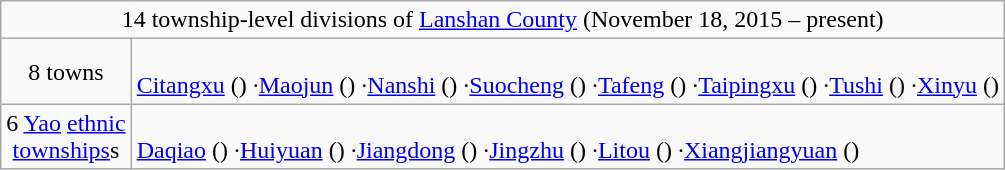<table class="wikitable">
<tr>
<td style="text-align:center;" colspan="2">14 township-level divisions of <a href='#'>Lanshan County</a> (November 18, 2015 – present)</td>
</tr>
<tr align=left>
<td align=center>8 towns</td>
<td><br><a href='#'>Citangxu</a> ()
·<a href='#'>Maojun</a> ()
·<a href='#'>Nanshi</a> ()
·<a href='#'>Suocheng</a> ()
·<a href='#'>Tafeng</a> ()
·<a href='#'>Taipingxu</a> ()
·<a href='#'>Tushi</a> ()
·<a href='#'>Xinyu</a> ()</td>
</tr>
<tr align=left>
<td align=center>6 <a href='#'>Yao</a> <a href='#'>ethnic <br>townships</a>s</td>
<td><br><a href='#'>Daqiao</a> ()
·<a href='#'>Huiyuan</a> ()
·<a href='#'>Jiangdong</a> ()
·<a href='#'>Jingzhu</a> ()
·<a href='#'>Litou</a> ()
·<a href='#'>Xiangjiangyuan</a> ()</td>
</tr>
</table>
